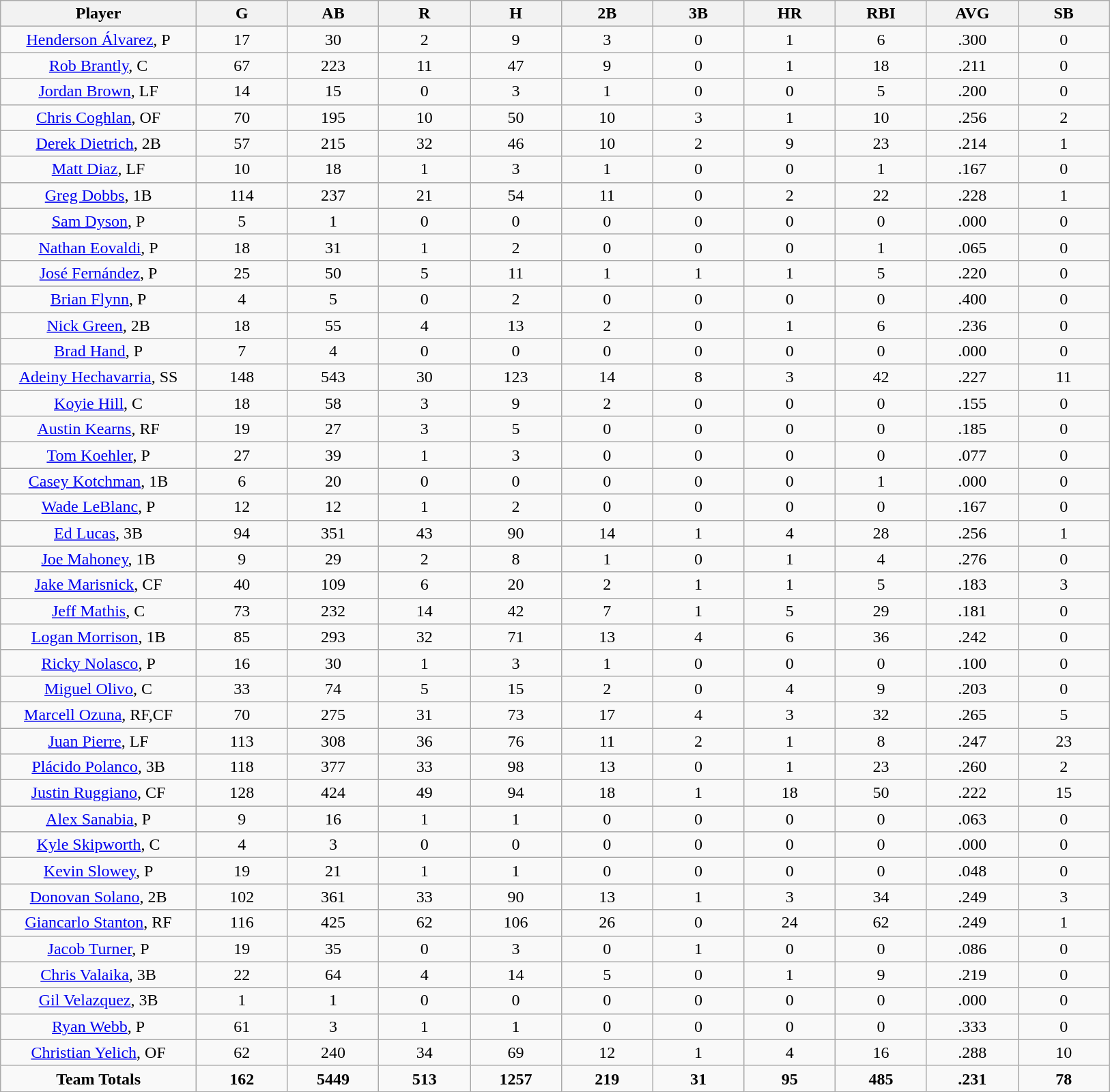<table class="wikitable sortable">
<tr>
<th bgcolor="#DDDDFF" width="15%">Player</th>
<th bgcolor="#DDDDFF" width="7%">G</th>
<th bgcolor="#DDDDFF" width="7%">AB</th>
<th bgcolor="#DDDDFF" width="7%">R</th>
<th bgcolor="#DDDDFF" width="7%">H</th>
<th bgcolor="#DDDDFF" width="7%">2B</th>
<th bgcolor="#DDDDFF" width="7%">3B</th>
<th bgcolor="#DDDDFF" width="7%">HR</th>
<th bgcolor="#DDDDFF" width="7%">RBI</th>
<th bgcolor="#DDDDFF" width="7%">AVG</th>
<th bgcolor="#DDDDFF" width="7%">SB</th>
</tr>
<tr align=center>
<td><a href='#'>Henderson Álvarez</a>, P</td>
<td>17</td>
<td>30</td>
<td>2</td>
<td>9</td>
<td>3</td>
<td>0</td>
<td>1</td>
<td>6</td>
<td>.300</td>
<td>0</td>
</tr>
<tr align=center>
<td><a href='#'>Rob Brantly</a>, C</td>
<td>67</td>
<td>223</td>
<td>11</td>
<td>47</td>
<td>9</td>
<td>0</td>
<td>1</td>
<td>18</td>
<td>.211</td>
<td>0</td>
</tr>
<tr align=center>
<td><a href='#'>Jordan Brown</a>, LF</td>
<td>14</td>
<td>15</td>
<td>0</td>
<td>3</td>
<td>1</td>
<td>0</td>
<td>0</td>
<td>5</td>
<td>.200</td>
<td>0</td>
</tr>
<tr align=center>
<td><a href='#'>Chris Coghlan</a>, OF</td>
<td>70</td>
<td>195</td>
<td>10</td>
<td>50</td>
<td>10</td>
<td>3</td>
<td>1</td>
<td>10</td>
<td>.256</td>
<td>2</td>
</tr>
<tr align=center>
<td><a href='#'>Derek Dietrich</a>, 2B</td>
<td>57</td>
<td>215</td>
<td>32</td>
<td>46</td>
<td>10</td>
<td>2</td>
<td>9</td>
<td>23</td>
<td>.214</td>
<td>1</td>
</tr>
<tr align=center>
<td><a href='#'>Matt Diaz</a>, LF</td>
<td>10</td>
<td>18</td>
<td>1</td>
<td>3</td>
<td>1</td>
<td>0</td>
<td>0</td>
<td>1</td>
<td>.167</td>
<td>0</td>
</tr>
<tr align=center>
<td><a href='#'>Greg Dobbs</a>, 1B</td>
<td>114</td>
<td>237</td>
<td>21</td>
<td>54</td>
<td>11</td>
<td>0</td>
<td>2</td>
<td>22</td>
<td>.228</td>
<td>1</td>
</tr>
<tr align=center>
<td><a href='#'>Sam Dyson</a>, P</td>
<td>5</td>
<td>1</td>
<td>0</td>
<td>0</td>
<td>0</td>
<td>0</td>
<td>0</td>
<td>0</td>
<td>.000</td>
<td>0</td>
</tr>
<tr align=center>
<td><a href='#'>Nathan Eovaldi</a>, P</td>
<td>18</td>
<td>31</td>
<td>1</td>
<td>2</td>
<td>0</td>
<td>0</td>
<td>0</td>
<td>1</td>
<td>.065</td>
<td>0</td>
</tr>
<tr align=center>
<td><a href='#'>José Fernández</a>, P</td>
<td>25</td>
<td>50</td>
<td>5</td>
<td>11</td>
<td>1</td>
<td>1</td>
<td>1</td>
<td>5</td>
<td>.220</td>
<td>0</td>
</tr>
<tr align=center>
<td><a href='#'>Brian Flynn</a>, P</td>
<td>4</td>
<td>5</td>
<td>0</td>
<td>2</td>
<td>0</td>
<td>0</td>
<td>0</td>
<td>0</td>
<td>.400</td>
<td>0</td>
</tr>
<tr align=center>
<td><a href='#'>Nick Green</a>, 2B</td>
<td>18</td>
<td>55</td>
<td>4</td>
<td>13</td>
<td>2</td>
<td>0</td>
<td>1</td>
<td>6</td>
<td>.236</td>
<td>0</td>
</tr>
<tr align=center>
<td><a href='#'>Brad Hand</a>, P</td>
<td>7</td>
<td>4</td>
<td>0</td>
<td>0</td>
<td>0</td>
<td>0</td>
<td>0</td>
<td>0</td>
<td>.000</td>
<td>0</td>
</tr>
<tr align=center>
<td><a href='#'>Adeiny Hechavarria</a>, SS</td>
<td>148</td>
<td>543</td>
<td>30</td>
<td>123</td>
<td>14</td>
<td>8</td>
<td>3</td>
<td>42</td>
<td>.227</td>
<td>11</td>
</tr>
<tr align=center>
<td><a href='#'>Koyie Hill</a>, C</td>
<td>18</td>
<td>58</td>
<td>3</td>
<td>9</td>
<td>2</td>
<td>0</td>
<td>0</td>
<td>0</td>
<td>.155</td>
<td>0</td>
</tr>
<tr align=center>
<td><a href='#'>Austin Kearns</a>, RF</td>
<td>19</td>
<td>27</td>
<td>3</td>
<td>5</td>
<td>0</td>
<td>0</td>
<td>0</td>
<td>0</td>
<td>.185</td>
<td>0</td>
</tr>
<tr align=center>
<td><a href='#'>Tom Koehler</a>, P</td>
<td>27</td>
<td>39</td>
<td>1</td>
<td>3</td>
<td>0</td>
<td>0</td>
<td>0</td>
<td>0</td>
<td>.077</td>
<td>0</td>
</tr>
<tr align=center>
<td><a href='#'>Casey Kotchman</a>, 1B</td>
<td>6</td>
<td>20</td>
<td>0</td>
<td>0</td>
<td>0</td>
<td>0</td>
<td>0</td>
<td>1</td>
<td>.000</td>
<td>0</td>
</tr>
<tr align=center>
<td><a href='#'>Wade LeBlanc</a>, P</td>
<td>12</td>
<td>12</td>
<td>1</td>
<td>2</td>
<td>0</td>
<td>0</td>
<td>0</td>
<td>0</td>
<td>.167</td>
<td>0</td>
</tr>
<tr align=center>
<td><a href='#'>Ed Lucas</a>, 3B</td>
<td>94</td>
<td>351</td>
<td>43</td>
<td>90</td>
<td>14</td>
<td>1</td>
<td>4</td>
<td>28</td>
<td>.256</td>
<td>1</td>
</tr>
<tr align=center>
<td><a href='#'>Joe Mahoney</a>, 1B</td>
<td>9</td>
<td>29</td>
<td>2</td>
<td>8</td>
<td>1</td>
<td>0</td>
<td>1</td>
<td>4</td>
<td>.276</td>
<td>0</td>
</tr>
<tr align=center>
<td><a href='#'>Jake Marisnick</a>, CF</td>
<td>40</td>
<td>109</td>
<td>6</td>
<td>20</td>
<td>2</td>
<td>1</td>
<td>1</td>
<td>5</td>
<td>.183</td>
<td>3</td>
</tr>
<tr align=center>
<td><a href='#'>Jeff Mathis</a>, C</td>
<td>73</td>
<td>232</td>
<td>14</td>
<td>42</td>
<td>7</td>
<td>1</td>
<td>5</td>
<td>29</td>
<td>.181</td>
<td>0</td>
</tr>
<tr align=center>
<td><a href='#'>Logan Morrison</a>, 1B</td>
<td>85</td>
<td>293</td>
<td>32</td>
<td>71</td>
<td>13</td>
<td>4</td>
<td>6</td>
<td>36</td>
<td>.242</td>
<td>0</td>
</tr>
<tr align=center>
<td><a href='#'>Ricky Nolasco</a>, P</td>
<td>16</td>
<td>30</td>
<td>1</td>
<td>3</td>
<td>1</td>
<td>0</td>
<td>0</td>
<td>0</td>
<td>.100</td>
<td>0</td>
</tr>
<tr align=center>
<td><a href='#'>Miguel Olivo</a>, C</td>
<td>33</td>
<td>74</td>
<td>5</td>
<td>15</td>
<td>2</td>
<td>0</td>
<td>4</td>
<td>9</td>
<td>.203</td>
<td>0</td>
</tr>
<tr align=center>
<td><a href='#'>Marcell Ozuna</a>, RF,CF</td>
<td>70</td>
<td>275</td>
<td>31</td>
<td>73</td>
<td>17</td>
<td>4</td>
<td>3</td>
<td>32</td>
<td>.265</td>
<td>5</td>
</tr>
<tr align=center>
<td><a href='#'>Juan Pierre</a>, LF</td>
<td>113</td>
<td>308</td>
<td>36</td>
<td>76</td>
<td>11</td>
<td>2</td>
<td>1</td>
<td>8</td>
<td>.247</td>
<td>23</td>
</tr>
<tr align=center>
<td><a href='#'>Plácido Polanco</a>, 3B</td>
<td>118</td>
<td>377</td>
<td>33</td>
<td>98</td>
<td>13</td>
<td>0</td>
<td>1</td>
<td>23</td>
<td>.260</td>
<td>2</td>
</tr>
<tr align=center>
<td><a href='#'>Justin Ruggiano</a>, CF</td>
<td>128</td>
<td>424</td>
<td>49</td>
<td>94</td>
<td>18</td>
<td>1</td>
<td>18</td>
<td>50</td>
<td>.222</td>
<td>15</td>
</tr>
<tr align=center>
<td><a href='#'>Alex Sanabia</a>, P</td>
<td>9</td>
<td>16</td>
<td>1</td>
<td>1</td>
<td>0</td>
<td>0</td>
<td>0</td>
<td>0</td>
<td>.063</td>
<td>0</td>
</tr>
<tr align=center>
<td><a href='#'>Kyle Skipworth</a>, C</td>
<td>4</td>
<td>3</td>
<td>0</td>
<td>0</td>
<td>0</td>
<td>0</td>
<td>0</td>
<td>0</td>
<td>.000</td>
<td>0</td>
</tr>
<tr align=center>
<td><a href='#'>Kevin Slowey</a>, P</td>
<td>19</td>
<td>21</td>
<td>1</td>
<td>1</td>
<td>0</td>
<td>0</td>
<td>0</td>
<td>0</td>
<td>.048</td>
<td>0</td>
</tr>
<tr align=center>
<td><a href='#'>Donovan Solano</a>, 2B</td>
<td>102</td>
<td>361</td>
<td>33</td>
<td>90</td>
<td>13</td>
<td>1</td>
<td>3</td>
<td>34</td>
<td>.249</td>
<td>3</td>
</tr>
<tr align=center>
<td><a href='#'>Giancarlo Stanton</a>, RF</td>
<td>116</td>
<td>425</td>
<td>62</td>
<td>106</td>
<td>26</td>
<td>0</td>
<td>24</td>
<td>62</td>
<td>.249</td>
<td>1</td>
</tr>
<tr align=center>
<td><a href='#'>Jacob Turner</a>, P</td>
<td>19</td>
<td>35</td>
<td>0</td>
<td>3</td>
<td>0</td>
<td>1</td>
<td>0</td>
<td>0</td>
<td>.086</td>
<td>0</td>
</tr>
<tr align=center>
<td><a href='#'>Chris Valaika</a>, 3B</td>
<td>22</td>
<td>64</td>
<td>4</td>
<td>14</td>
<td>5</td>
<td>0</td>
<td>1</td>
<td>9</td>
<td>.219</td>
<td>0</td>
</tr>
<tr align=center>
<td><a href='#'>Gil Velazquez</a>, 3B</td>
<td>1</td>
<td>1</td>
<td>0</td>
<td>0</td>
<td>0</td>
<td>0</td>
<td>0</td>
<td>0</td>
<td>.000</td>
<td>0</td>
</tr>
<tr align=center>
<td><a href='#'>Ryan Webb</a>, P</td>
<td>61</td>
<td>3</td>
<td>1</td>
<td>1</td>
<td>0</td>
<td>0</td>
<td>0</td>
<td>0</td>
<td>.333</td>
<td>0</td>
</tr>
<tr align=center>
<td><a href='#'>Christian Yelich</a>, OF</td>
<td>62</td>
<td>240</td>
<td>34</td>
<td>69</td>
<td>12</td>
<td>1</td>
<td>4</td>
<td>16</td>
<td>.288</td>
<td>10</td>
</tr>
<tr align=center>
<td><strong>Team Totals</strong></td>
<td><strong>162</strong></td>
<td><strong>5449</strong></td>
<td><strong>513</strong></td>
<td><strong>1257</strong></td>
<td><strong>219</strong></td>
<td><strong>31</strong></td>
<td><strong>95</strong></td>
<td><strong>485</strong></td>
<td><strong>.231</strong></td>
<td><strong>78</strong></td>
</tr>
</table>
